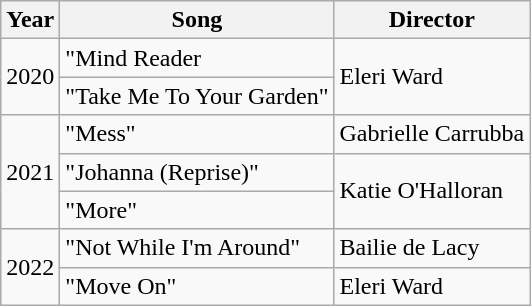<table class="wikitable">
<tr>
<th>Year</th>
<th>Song</th>
<th>Director</th>
</tr>
<tr>
<td rowspan="2">2020</td>
<td>"Mind Reader</td>
<td rowspan="2">Eleri Ward</td>
</tr>
<tr>
<td>"Take Me To Your Garden"</td>
</tr>
<tr>
<td rowspan="3">2021</td>
<td>"Mess"</td>
<td>Gabrielle Carrubba</td>
</tr>
<tr>
<td>"Johanna (Reprise)"</td>
<td rowspan="2">Katie O'Halloran</td>
</tr>
<tr>
<td>"More"</td>
</tr>
<tr>
<td rowspan="2">2022</td>
<td>"Not While I'm Around"</td>
<td>Bailie de Lacy</td>
</tr>
<tr>
<td>"Move On"</td>
<td>Eleri Ward</td>
</tr>
</table>
